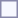<table style="border:1px solid #8888aa; background-color:#f7f8ff; padding:5px; font-size:95%; margin: 0px 12px 12px 0px;">
</table>
